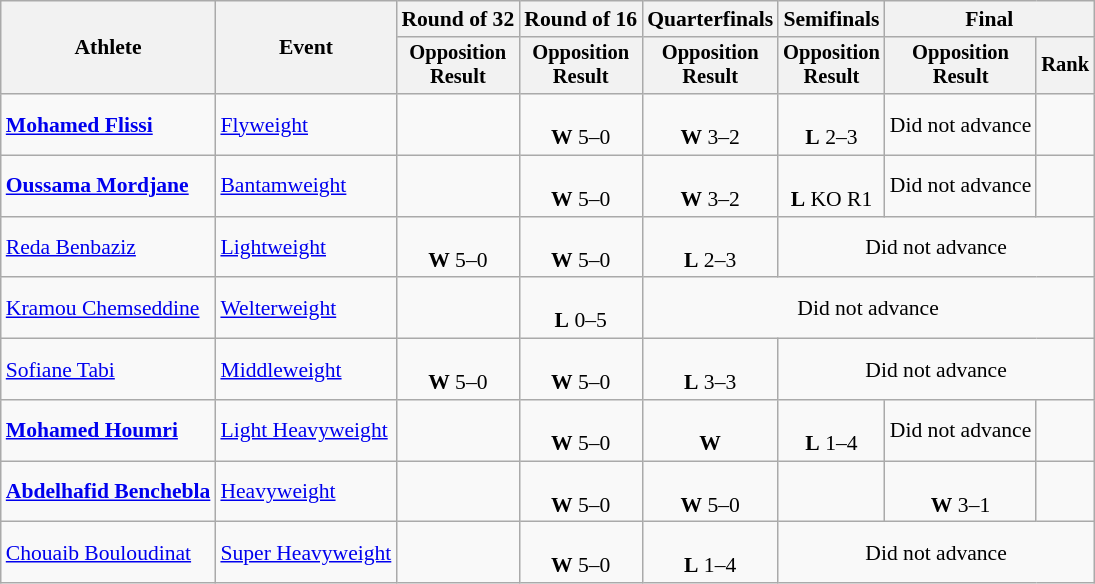<table class="wikitable" style="text-align:left; font-size:90%">
<tr>
<th rowspan="2">Athlete</th>
<th rowspan="2">Event</th>
<th>Round of 32</th>
<th>Round of 16</th>
<th>Quarterfinals</th>
<th>Semifinals</th>
<th colspan=2>Final</th>
</tr>
<tr style="font-size: 95%">
<th>Opposition<br>Result</th>
<th>Opposition<br>Result</th>
<th>Opposition<br>Result</th>
<th>Opposition<br>Result</th>
<th>Opposition<br>Result</th>
<th>Rank</th>
</tr>
<tr align=center>
<td align=left><strong><a href='#'>Mohamed Flissi</a></strong></td>
<td align=left><a href='#'>Flyweight</a></td>
<td></td>
<td><br><strong>W</strong> 5–0</td>
<td><br><strong>W</strong> 3–2</td>
<td><br><strong>L</strong> 2–3</td>
<td>Did not advance</td>
<td></td>
</tr>
<tr align=center>
<td align=left><strong><a href='#'>Oussama Mordjane</a></strong></td>
<td align=left><a href='#'>Bantamweight</a></td>
<td></td>
<td><br><strong>W</strong> 5–0</td>
<td><br><strong>W</strong> 3–2</td>
<td><br><strong>L</strong> KO R1</td>
<td>Did not advance</td>
<td></td>
</tr>
<tr align=center>
<td align=left><a href='#'>Reda Benbaziz</a></td>
<td align=left><a href='#'>Lightweight</a></td>
<td><br><strong>W</strong> 5–0</td>
<td><br><strong>W</strong> 5–0</td>
<td><br><strong>L</strong> 2–3</td>
<td colspan=3>Did not advance</td>
</tr>
<tr align=center>
<td align=left><a href='#'>Kramou Chemseddine</a></td>
<td align=left><a href='#'>Welterweight</a></td>
<td></td>
<td><br><strong>L</strong> 0–5</td>
<td colspan=4>Did not advance</td>
</tr>
<tr align=center>
<td align=left><a href='#'>Sofiane Tabi</a></td>
<td align=left><a href='#'>Middleweight</a></td>
<td><br><strong>W</strong> 5–0</td>
<td><br><strong>W</strong> 5–0</td>
<td><br><strong>L</strong> 3–3</td>
<td colspan=3>Did not advance</td>
</tr>
<tr align=center>
<td align=left><strong><a href='#'>Mohamed Houmri</a></strong></td>
<td align=left><a href='#'>Light Heavyweight</a></td>
<td></td>
<td><br><strong>W</strong> 5–0</td>
<td><br><strong>W</strong> </td>
<td><br><strong>L</strong> 1–4</td>
<td>Did not advance</td>
<td></td>
</tr>
<tr align=center>
<td align=left><strong><a href='#'>Abdelhafid Benchebla</a></strong></td>
<td align=left><a href='#'>Heavyweight</a></td>
<td></td>
<td><br><strong>W</strong> 5–0</td>
<td><br><strong>W</strong> 5–0</td>
<td></td>
<td><br><strong>W</strong> 3–1</td>
<td></td>
</tr>
<tr align=center>
<td align=left><a href='#'>Chouaib Bouloudinat</a></td>
<td align=left><a href='#'>Super Heavyweight</a></td>
<td></td>
<td><br><strong>W</strong> 5–0</td>
<td><br><strong>L</strong> 1–4</td>
<td colspan=3>Did not advance</td>
</tr>
</table>
